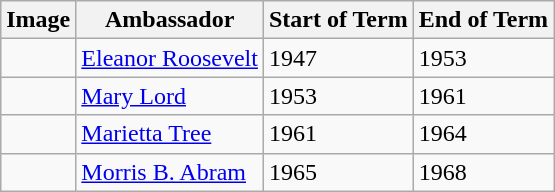<table class="wikitable">
<tr>
<th>Image</th>
<th>Ambassador</th>
<th>Start of Term</th>
<th>End of Term</th>
</tr>
<tr>
<td></td>
<td><a href='#'>Eleanor Roosevelt</a></td>
<td>1947</td>
<td>1953</td>
</tr>
<tr>
<td></td>
<td><a href='#'>Mary Lord</a></td>
<td>1953</td>
<td>1961</td>
</tr>
<tr>
<td></td>
<td><a href='#'>Marietta Tree</a></td>
<td>1961</td>
<td>1964</td>
</tr>
<tr>
<td></td>
<td><a href='#'>Morris B. Abram</a></td>
<td>1965</td>
<td>1968</td>
</tr>
</table>
